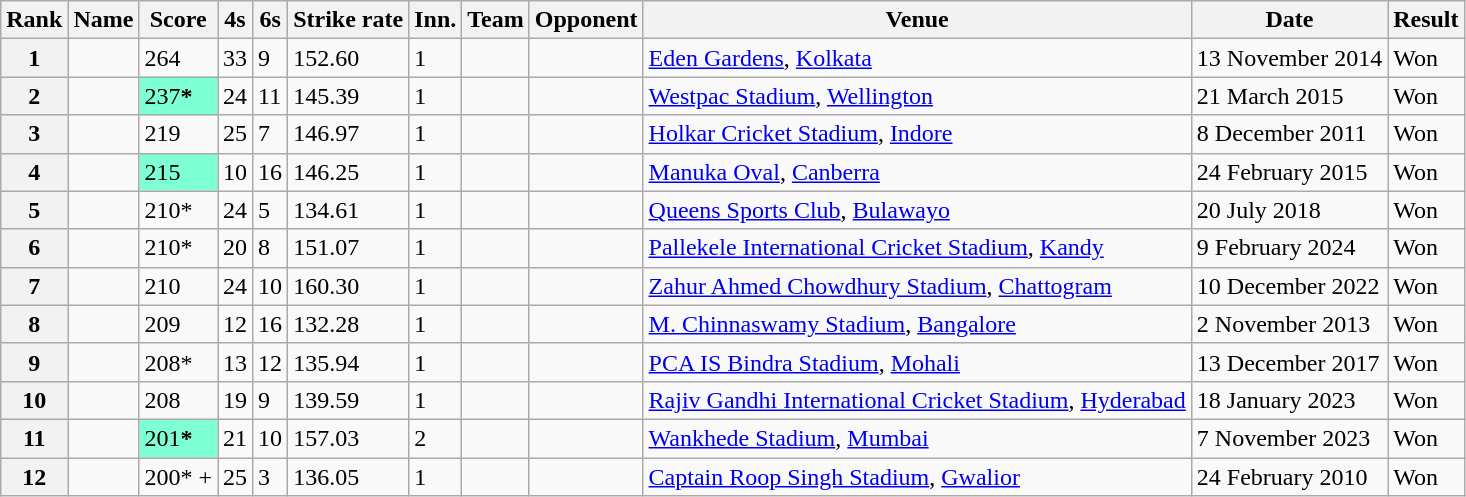<table class="wikitable sortable plainrowheadersnt">
<tr>
<th scope="col">Rank</th>
<th scope="col">Name</th>
<th scope="col">Score</th>
<th scope="col">4s</th>
<th scope="col">6s</th>
<th scope="col">Strike rate</th>
<th scope="col">Inn.</th>
<th scope="col">Team</th>
<th scope="col">Opponent</th>
<th scope="col">Venue</th>
<th scope="col">Date</th>
<th scope="col">Result</th>
</tr>
<tr>
<th scope=row>1</th>
<td></td>
<td>264</td>
<td>33</td>
<td>9</td>
<td>152.60</td>
<td>1</td>
<td></td>
<td></td>
<td><a href='#'>Eden Gardens</a>, <a href='#'>Kolkata</a></td>
<td>13 November 2014</td>
<td>Won</td>
</tr>
<tr>
<th scope=row>2</th>
<td></td>
<td bgcolor=#7FFFD4>237<strong>* </strong></td>
<td>24</td>
<td>11</td>
<td>145.39</td>
<td>1</td>
<td></td>
<td></td>
<td><a href='#'>Westpac Stadium</a>, <a href='#'>Wellington</a></td>
<td>21 March 2015</td>
<td>Won</td>
</tr>
<tr>
<th scope=row>3</th>
<td></td>
<td>219 </td>
<td>25</td>
<td>7</td>
<td>146.97</td>
<td>1</td>
<td></td>
<td></td>
<td><a href='#'>Holkar Cricket Stadium</a>, <a href='#'>Indore</a></td>
<td>8 December 2011</td>
<td>Won</td>
</tr>
<tr>
<th scope=row>4</th>
<td></td>
<td bgcolor=#7FFFD4>215 <strong></strong></td>
<td>10</td>
<td>16</td>
<td>146.25</td>
<td>1</td>
<td></td>
<td></td>
<td><a href='#'>Manuka Oval</a>, <a href='#'>Canberra</a></td>
<td>24 February 2015</td>
<td>Won</td>
</tr>
<tr>
<th scope="row">5</th>
<td></td>
<td>210*</td>
<td>24</td>
<td>5</td>
<td>134.61</td>
<td>1</td>
<td></td>
<td></td>
<td><a href='#'>Queens Sports Club</a>, <a href='#'>Bulawayo</a></td>
<td>20 July 2018</td>
<td>Won</td>
</tr>
<tr>
<th scope="row">6</th>
<td></td>
<td>210*</td>
<td>20</td>
<td>8</td>
<td>151.07</td>
<td>1</td>
<td></td>
<td></td>
<td><a href='#'>Pallekele International Cricket Stadium</a>, <a href='#'>Kandy</a></td>
<td>9 February 2024</td>
<td>Won</td>
</tr>
<tr>
<th scope="row">7</th>
<td></td>
<td>210</td>
<td>24</td>
<td>10</td>
<td>160.30</td>
<td>1</td>
<td></td>
<td></td>
<td><a href='#'>Zahur Ahmed Chowdhury Stadium</a>, <a href='#'>Chattogram</a></td>
<td>10 December 2022</td>
<td>Won</td>
</tr>
<tr>
<th scope="row">8</th>
<td></td>
<td>209</td>
<td>12</td>
<td>16</td>
<td>132.28</td>
<td>1</td>
<td></td>
<td></td>
<td><a href='#'>M. Chinnaswamy Stadium</a>, <a href='#'>Bangalore</a></td>
<td>2 November 2013</td>
<td>Won</td>
</tr>
<tr>
<th scope="row">9</th>
<td></td>
<td>208* </td>
<td>13</td>
<td>12</td>
<td>135.94</td>
<td>1</td>
<td></td>
<td></td>
<td><a href='#'>PCA IS Bindra Stadium</a>, <a href='#'>Mohali</a></td>
<td>13 December 2017</td>
<td>Won</td>
</tr>
<tr>
<th scope="row">10</th>
<td></td>
<td>208</td>
<td>19</td>
<td>9</td>
<td>139.59</td>
<td>1</td>
<td></td>
<td></td>
<td><a href='#'>Rajiv Gandhi International Cricket Stadium</a>, <a href='#'>Hyderabad</a></td>
<td>18 January 2023</td>
<td>Won</td>
</tr>
<tr>
<th scope="row">11</th>
<td></td>
<td bgcolor=#7FFFD4>201<strong>* </strong></td>
<td>21</td>
<td>10</td>
<td>157.03</td>
<td>2</td>
<td></td>
<td></td>
<td><a href='#'>Wankhede Stadium</a>, <a href='#'>Mumbai</a></td>
<td>7 November 2023</td>
<td>Won</td>
</tr>
<tr>
<th scope="row">12</th>
<td></td>
<td>200* +</td>
<td>25</td>
<td>3</td>
<td>136.05</td>
<td>1</td>
<td></td>
<td></td>
<td><a href='#'>Captain Roop Singh Stadium</a>, <a href='#'>Gwalior</a></td>
<td>24 February 2010</td>
<td>Won</td>
</tr>
</table>
